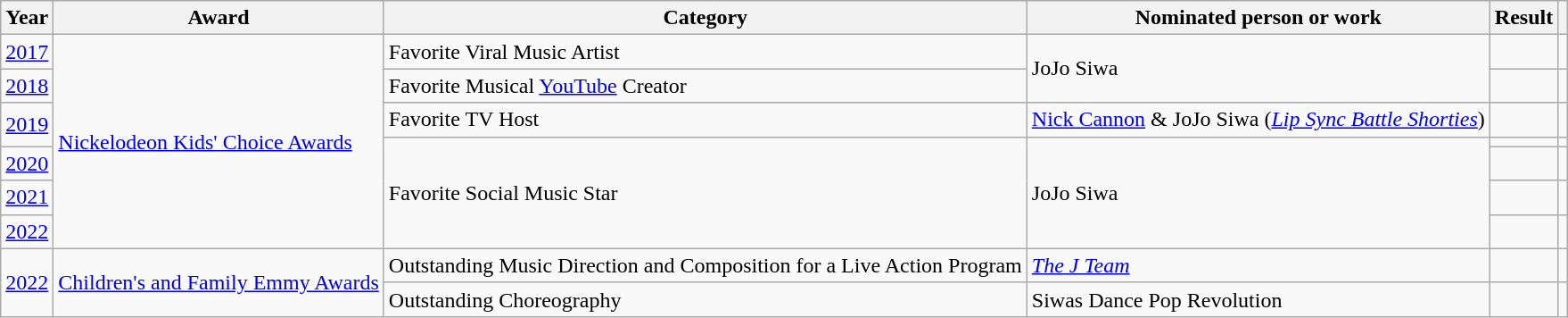<table class="wikitable">
<tr>
<th scope="col">Year</th>
<th scope="col">Award</th>
<th>Category</th>
<th scope="col">Nominated person or work</th>
<th scope="col">Result</th>
<th scope="col"></th>
</tr>
<tr>
<td><a href='#'>2017</a></td>
<td rowspan="7"><a href='#'>Nickelodeon Kids' Choice Awards</a></td>
<td>Favorite Viral Music Artist</td>
<td rowspan="2">JoJo Siwa</td>
<td></td>
<td></td>
</tr>
<tr>
<td rowspan="1"><a href='#'>2018</a></td>
<td>Favorite Musical <a href='#'>YouTube</a> Creator</td>
<td></td>
<td></td>
</tr>
<tr>
<td rowspan="2"><a href='#'>2019</a></td>
<td>Favorite TV Host</td>
<td><a href='#'>Nick Cannon</a> & JoJo Siwa (<em><a href='#'>Lip Sync Battle Shorties</a></em>)</td>
<td></td>
<td></td>
</tr>
<tr>
<td rowspan="4">Favorite Social Music Star</td>
<td rowspan="4">JoJo Siwa</td>
<td></td>
<td></td>
</tr>
<tr>
<td><a href='#'>2020</a></td>
<td></td>
<td style="text-align:center;"></td>
</tr>
<tr>
<td><a href='#'>2021</a></td>
<td></td>
<td></td>
</tr>
<tr>
<td><a href='#'>2022</a></td>
<td></td>
<td></td>
</tr>
<tr>
<td rowspan="2"><a href='#'>2022</a></td>
<td rowspan="2"><a href='#'>Children's and Family Emmy Awards</a></td>
<td>Outstanding Music Direction and Composition for a Live Action Program</td>
<td><em><a href='#'>The J Team</a></em></td>
<td></td>
<td style="text-align:center;"></td>
</tr>
<tr>
<td>Outstanding Choreography</td>
<td>Siwas Dance Pop Revolution</td>
<td></td>
<td style="text-align:center;"></td>
</tr>
</table>
